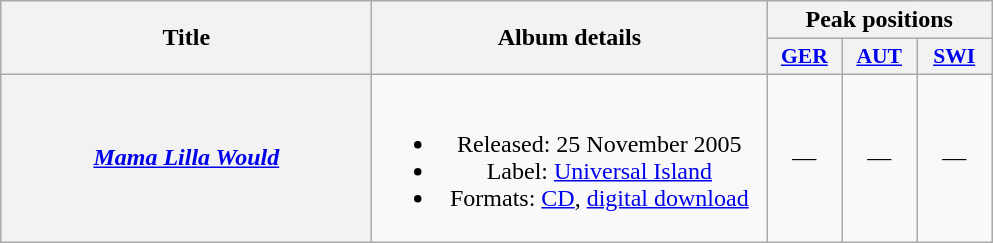<table class="wikitable plainrowheaders" style="text-align:center;" border="1">
<tr>
<th scope="col" rowspan="2" style="width:15em;">Title</th>
<th scope="col" rowspan="2" style="width:16em;">Album details</th>
<th scope="col" colspan="3">Peak positions</th>
</tr>
<tr>
<th scope="col" style="width:3em;font-size:90%;"><a href='#'>GER</a><br></th>
<th scope="col" style="width:3em;font-size:90%;"><a href='#'>AUT</a><br></th>
<th scope="col" style="width:3em;font-size:90%;"><a href='#'>SWI</a><br></th>
</tr>
<tr>
<th scope="row"><em><a href='#'>Mama Lilla Would</a></em></th>
<td><br><ul><li>Released: 25 November 2005</li><li>Label: <a href='#'>Universal Island</a></li><li>Formats: <a href='#'>CD</a>, <a href='#'>digital download</a></li></ul></td>
<td>—</td>
<td>—</td>
<td>—</td>
</tr>
</table>
